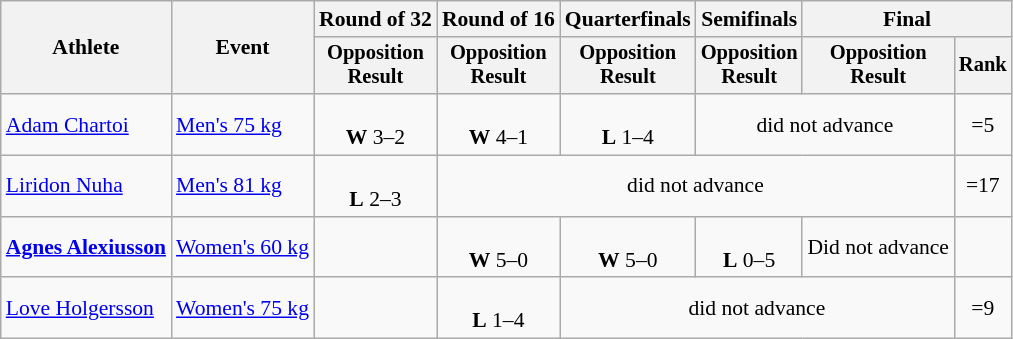<table class="wikitable" style="font-size:90%">
<tr>
<th rowspan="2">Athlete</th>
<th rowspan="2">Event</th>
<th>Round of 32</th>
<th>Round of 16</th>
<th>Quarterfinals</th>
<th>Semifinals</th>
<th colspan=2>Final</th>
</tr>
<tr style="font-size:95%">
<th>Opposition<br>Result</th>
<th>Opposition<br>Result</th>
<th>Opposition<br>Result</th>
<th>Opposition<br>Result</th>
<th>Opposition<br>Result</th>
<th>Rank</th>
</tr>
<tr align=center>
<td align=left><a href='#'>Adam Chartoi</a></td>
<td align=left><a href='#'>Men's 75 kg</a></td>
<td><br><strong>W</strong> 3–2</td>
<td><br><strong>W</strong> 4–1</td>
<td><br><strong>L</strong> 1–4</td>
<td colspan=2>did not advance</td>
<td>=5</td>
</tr>
<tr align=center>
<td align=left><a href='#'>Liridon Nuha</a></td>
<td align=left><a href='#'>Men's 81 kg</a></td>
<td><br><strong>L</strong> 2–3</td>
<td colspan=4>did not advance</td>
<td>=17</td>
</tr>
<tr align=center>
<td align=left><strong><a href='#'>Agnes Alexiusson</a></strong></td>
<td align=left><a href='#'>Women's 60 kg</a></td>
<td></td>
<td><br><strong>W</strong> 5–0</td>
<td><br><strong>W</strong> 5–0</td>
<td><br><strong>L</strong> 0–5</td>
<td>Did not advance</td>
<td></td>
</tr>
<tr align=center>
<td align=left><a href='#'>Love Holgersson</a></td>
<td align=left><a href='#'>Women's 75 kg</a></td>
<td></td>
<td><br><strong>L</strong> 1–4</td>
<td colspan=3>did not advance</td>
<td>=9</td>
</tr>
</table>
